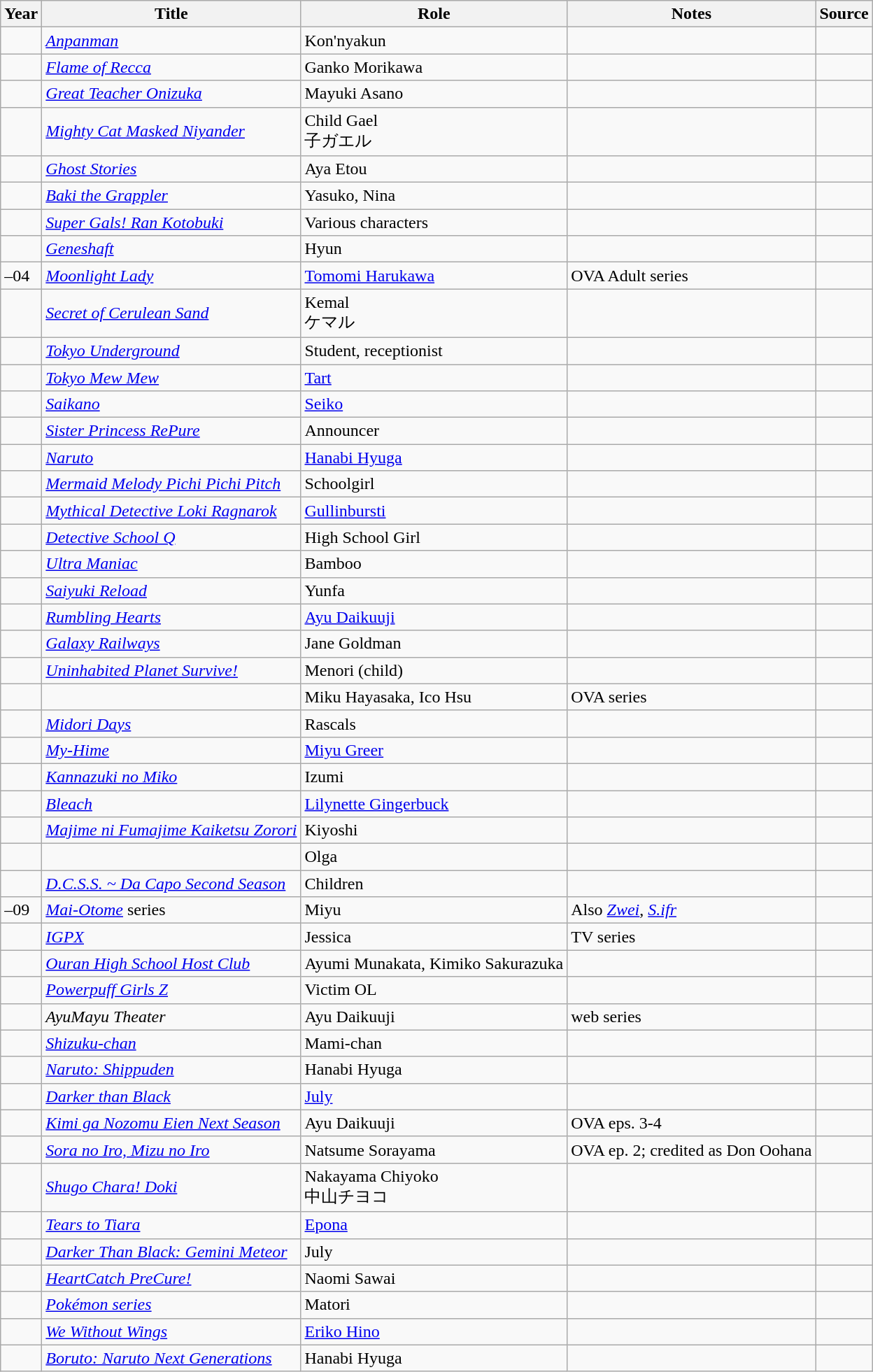<table class="wikitable sortable plainrowheaders">
<tr>
<th>Year</th>
<th>Title</th>
<th>Role</th>
<th class="unsortable">Notes</th>
<th class="unsortable">Source</th>
</tr>
<tr>
<td></td>
<td><em><a href='#'>Anpanman</a></em></td>
<td>Kon'nyakun</td>
<td></td>
<td></td>
</tr>
<tr>
<td></td>
<td><em><a href='#'>Flame of Recca</a></em></td>
<td>Ganko Morikawa</td>
<td></td>
<td></td>
</tr>
<tr>
<td></td>
<td><em><a href='#'>Great Teacher Onizuka</a></em></td>
<td>Mayuki Asano </td>
<td></td>
<td></td>
</tr>
<tr>
<td></td>
<td><em><a href='#'>Mighty Cat Masked Niyander</a></em></td>
<td>Child Gael<br>子ガエル</td>
<td></td>
<td></td>
</tr>
<tr>
<td></td>
<td><em><a href='#'>Ghost Stories</a></em></td>
<td>Aya Etou</td>
<td></td>
<td></td>
</tr>
<tr>
<td></td>
<td><em><a href='#'>Baki the Grappler</a></em></td>
<td>Yasuko, Nina</td>
<td></td>
<td></td>
</tr>
<tr>
<td></td>
<td><em><a href='#'>Super Gals! Ran Kotobuki</a></em></td>
<td>Various characters</td>
<td></td>
<td></td>
</tr>
<tr>
<td></td>
<td><em><a href='#'>Geneshaft</a></em></td>
<td>Hyun</td>
<td></td>
<td></td>
</tr>
<tr>
<td>–04</td>
<td><em><a href='#'>Moonlight Lady</a></em></td>
<td><a href='#'>Tomomi Harukawa</a></td>
<td>OVA Adult series</td>
<td></td>
</tr>
<tr>
<td></td>
<td><em><a href='#'>Secret of Cerulean Sand</a></em></td>
<td>Kemal<br>ケマル</td>
<td></td>
<td></td>
</tr>
<tr>
<td></td>
<td><em><a href='#'>Tokyo Underground</a></em></td>
<td>Student, receptionist</td>
<td></td>
<td></td>
</tr>
<tr>
<td></td>
<td><em><a href='#'>Tokyo Mew Mew</a></em></td>
<td><a href='#'>Tart</a></td>
<td></td>
<td></td>
</tr>
<tr>
<td></td>
<td><em><a href='#'>Saikano</a></em></td>
<td><a href='#'>Seiko</a></td>
<td></td>
<td></td>
</tr>
<tr>
<td></td>
<td><em><a href='#'>Sister Princess RePure</a></em></td>
<td>Announcer</td>
<td></td>
<td></td>
</tr>
<tr>
<td></td>
<td><em><a href='#'>Naruto</a></em></td>
<td><a href='#'>Hanabi Hyuga</a> </td>
<td></td>
<td></td>
</tr>
<tr>
<td></td>
<td><em><a href='#'>Mermaid Melody Pichi Pichi Pitch</a></em></td>
<td>Schoolgirl</td>
<td></td>
<td></td>
</tr>
<tr>
<td></td>
<td><em><a href='#'>Mythical Detective Loki Ragnarok</a></em></td>
<td><a href='#'>Gullinbursti</a></td>
<td></td>
<td></td>
</tr>
<tr>
<td></td>
<td><em><a href='#'>Detective School Q</a></em></td>
<td>High School Girl</td>
<td></td>
<td></td>
</tr>
<tr>
<td></td>
<td><em><a href='#'>Ultra Maniac</a></em></td>
<td>Bamboo</td>
<td></td>
<td></td>
</tr>
<tr>
<td></td>
<td><em><a href='#'>Saiyuki Reload</a></em></td>
<td>Yunfa</td>
<td></td>
<td></td>
</tr>
<tr>
<td></td>
<td><em><a href='#'>Rumbling Hearts</a></em></td>
<td><a href='#'>Ayu Daikuuji</a></td>
<td></td>
<td></td>
</tr>
<tr>
<td></td>
<td><em><a href='#'>Galaxy Railways</a></em></td>
<td>Jane Goldman</td>
<td></td>
<td></td>
</tr>
<tr>
<td></td>
<td><em><a href='#'>Uninhabited Planet Survive!</a></em></td>
<td>Menori (child)</td>
<td></td>
<td></td>
</tr>
<tr>
<td></td>
<td><em></em></td>
<td>Miku Hayasaka, Ico Hsu</td>
<td>OVA series</td>
<td></td>
</tr>
<tr>
<td></td>
<td><em><a href='#'>Midori Days</a></em></td>
<td>Rascals</td>
<td></td>
<td></td>
</tr>
<tr>
<td></td>
<td><em><a href='#'>My-Hime</a></em></td>
<td><a href='#'>Miyu Greer</a></td>
<td></td>
<td></td>
</tr>
<tr>
<td></td>
<td><em><a href='#'>Kannazuki no Miko</a></em></td>
<td>Izumi</td>
<td></td>
<td></td>
</tr>
<tr>
<td></td>
<td><em><a href='#'>Bleach</a></em></td>
<td><a href='#'>Lilynette Gingerbuck</a></td>
<td></td>
<td></td>
</tr>
<tr>
<td></td>
<td><em><a href='#'>Majime ni Fumajime Kaiketsu Zorori</a></em></td>
<td>Kiyoshi</td>
<td></td>
<td></td>
</tr>
<tr>
<td></td>
<td><em></em></td>
<td>Olga</td>
<td></td>
<td></td>
</tr>
<tr>
<td></td>
<td><em><a href='#'>D.C.S.S. ~ Da Capo Second Season</a></em></td>
<td>Children</td>
<td></td>
<td></td>
</tr>
<tr>
<td>–09</td>
<td><em><a href='#'>Mai-Otome</a></em> series</td>
<td>Miyu</td>
<td>Also <em><a href='#'>Zwei</a></em>, <em><a href='#'>S.ifr</a></em></td>
<td></td>
</tr>
<tr>
<td></td>
<td><em><a href='#'>IGPX</a></em></td>
<td>Jessica</td>
<td>TV series</td>
<td></td>
</tr>
<tr>
<td></td>
<td><em><a href='#'>Ouran High School Host Club</a></em></td>
<td>Ayumi Munakata, Kimiko Sakurazuka</td>
<td></td>
<td></td>
</tr>
<tr>
<td></td>
<td><em><a href='#'>Powerpuff Girls Z</a></em></td>
<td>Victim OL</td>
<td></td>
<td></td>
</tr>
<tr>
<td></td>
<td><em>AyuMayu Theater</em></td>
<td>Ayu Daikuuji</td>
<td>web series</td>
<td></td>
</tr>
<tr>
<td></td>
<td><em><a href='#'>Shizuku-chan</a></em></td>
<td>Mami-chan</td>
<td></td>
<td></td>
</tr>
<tr>
<td></td>
<td><em><a href='#'>Naruto: Shippuden</a></em></td>
<td>Hanabi Hyuga</td>
<td></td>
<td></td>
</tr>
<tr>
<td></td>
<td><em><a href='#'>Darker than Black</a></em></td>
<td><a href='#'>July</a></td>
<td></td>
<td></td>
</tr>
<tr>
<td></td>
<td><em><a href='#'>Kimi ga Nozomu Eien Next Season</a></em></td>
<td>Ayu Daikuuji</td>
<td>OVA eps. 3-4</td>
<td></td>
</tr>
<tr>
<td></td>
<td><em><a href='#'>Sora no Iro, Mizu no Iro</a></em></td>
<td>Natsume Sorayama</td>
<td>OVA ep. 2; credited as Don Oohana</td>
<td></td>
</tr>
<tr>
<td></td>
<td><em><a href='#'>Shugo Chara! Doki</a></em></td>
<td>Nakayama Chiyoko<br>中山チヨコ</td>
<td></td>
<td></td>
</tr>
<tr>
<td></td>
<td><em><a href='#'>Tears to Tiara</a></em></td>
<td><a href='#'>Epona</a></td>
<td></td>
<td></td>
</tr>
<tr>
<td></td>
<td><em><a href='#'>Darker Than Black: Gemini Meteor</a></em></td>
<td>July</td>
<td></td>
<td></td>
</tr>
<tr>
<td></td>
<td><em><a href='#'>HeartCatch PreCure!</a></em></td>
<td>Naomi Sawai</td>
<td></td>
<td></td>
</tr>
<tr>
<td></td>
<td><em><a href='#'>Pokémon series</a></em></td>
<td>Matori</td>
<td></td>
<td></td>
</tr>
<tr>
<td></td>
<td><em><a href='#'>We Without Wings</a></em></td>
<td><a href='#'>Eriko Hino</a></td>
<td></td>
<td></td>
</tr>
<tr>
<td></td>
<td><em><a href='#'>Boruto: Naruto Next Generations</a></em></td>
<td>Hanabi Hyuga</td>
<td></td>
<td></td>
</tr>
</table>
